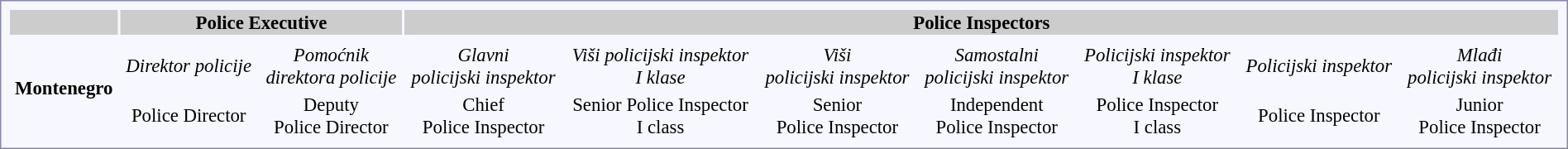<table style="border:1px solid #8888aa; background-color:#f7f8ff; padding:5px; font-size:95%; margin: 0px 12px 12px 0px;width:100%">
<tr bgcolor="#CCCCCC">
<th colspan1></th>
<th colspan=2>Police Executive</th>
<th colspan=7>Police Inspectors</th>
</tr>
<tr style="text-align:center;">
<td rowspan=3> <strong>Montenegro</strong></td>
<td></td>
<td></td>
<td></td>
<td></td>
<td></td>
<td></td>
<td></td>
<td></td>
<td></td>
</tr>
<tr style="text-align:center;">
<td><em>Direktor policije</em></td>
<td><em>Pomoćnik<br>direktora policije</em></td>
<td><em>Glavni<br>policijski inspektor</em></td>
<td><em>Viši policijski inspektor<br>I klase</em></td>
<td><em>Viši<br>policijski inspektor</em></td>
<td><em>Samostalni<br>policijski inspektor</em></td>
<td><em>Policijski inspektor<br>I klase</em></td>
<td><em>Policijski inspektor</em></td>
<td><em>Mlađi<br>policijski inspektor</em></td>
</tr>
<tr style="text-align:center;">
<td>Police Director</td>
<td>Deputy<br>Police Director</td>
<td>Chief<br>Police Inspector</td>
<td>Senior Police Inspector<br>I class</td>
<td>Senior<br>Police Inspector</td>
<td>Independent<br>Police Inspector</td>
<td>Police Inspector<br>I class</td>
<td>Police Inspector</td>
<td>Junior<br>Police Inspector</td>
</tr>
</table>
